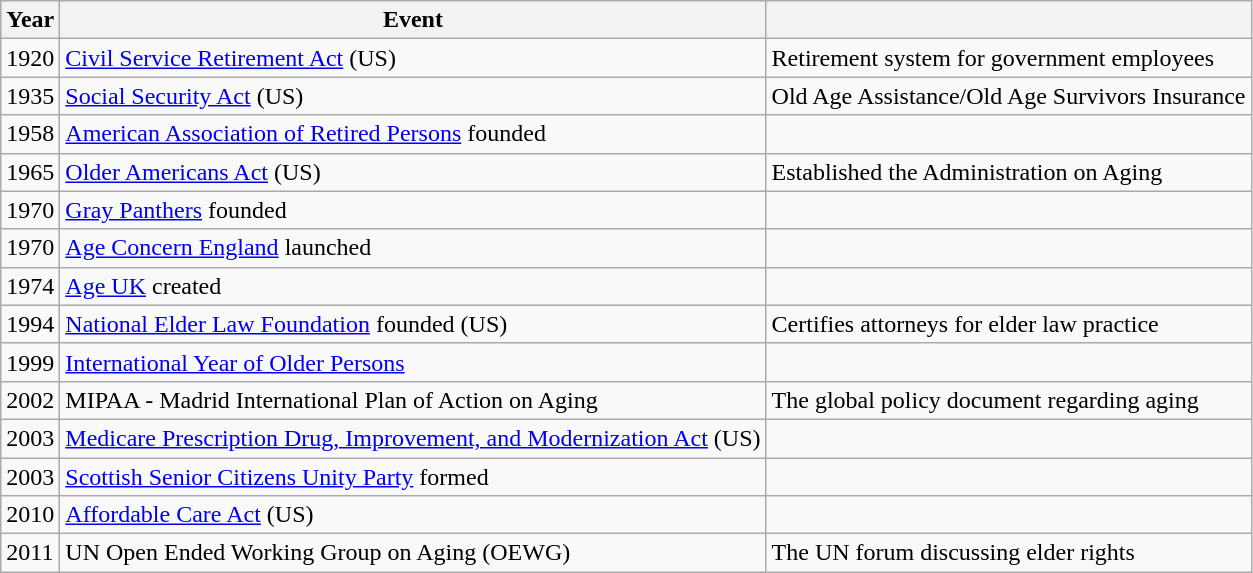<table class="wikitable">
<tr>
<th>Year</th>
<th>Event</th>
<th></th>
</tr>
<tr>
<td>1920</td>
<td><a href='#'>Civil Service Retirement Act</a> (US)</td>
<td>Retirement system for government employees</td>
</tr>
<tr>
<td>1935</td>
<td><a href='#'>Social Security Act</a> (US)</td>
<td>Old Age Assistance/Old Age Survivors Insurance</td>
</tr>
<tr>
<td>1958</td>
<td><a href='#'>American Association of Retired Persons</a> founded</td>
<td></td>
</tr>
<tr>
<td>1965</td>
<td><a href='#'>Older Americans Act</a> (US)</td>
<td>Established the Administration on Aging</td>
</tr>
<tr>
<td>1970</td>
<td><a href='#'>Gray Panthers</a> founded</td>
<td></td>
</tr>
<tr>
<td>1970</td>
<td><a href='#'>Age Concern England</a> launched</td>
<td></td>
</tr>
<tr>
<td>1974</td>
<td><a href='#'>Age UK</a> created</td>
<td></td>
</tr>
<tr>
<td>1994</td>
<td><a href='#'>National Elder Law Foundation</a> founded (US)</td>
<td>Certifies attorneys for elder law practice</td>
</tr>
<tr>
<td>1999</td>
<td><a href='#'>International Year of Older Persons</a></td>
<td></td>
</tr>
<tr>
<td>2002</td>
<td>MIPAA - Madrid International Plan of Action on Aging</td>
<td>The global policy document regarding aging</td>
</tr>
<tr>
<td>2003</td>
<td><a href='#'>Medicare Prescription Drug, Improvement, and Modernization Act</a> (US)</td>
<td></td>
</tr>
<tr>
<td>2003</td>
<td><a href='#'>Scottish Senior Citizens Unity Party</a> formed</td>
<td></td>
</tr>
<tr>
<td>2010</td>
<td><a href='#'>Affordable Care Act</a> (US)</td>
<td></td>
</tr>
<tr>
<td>2011</td>
<td>UN Open Ended Working Group on Aging (OEWG)</td>
<td>The UN forum discussing elder rights</td>
</tr>
</table>
